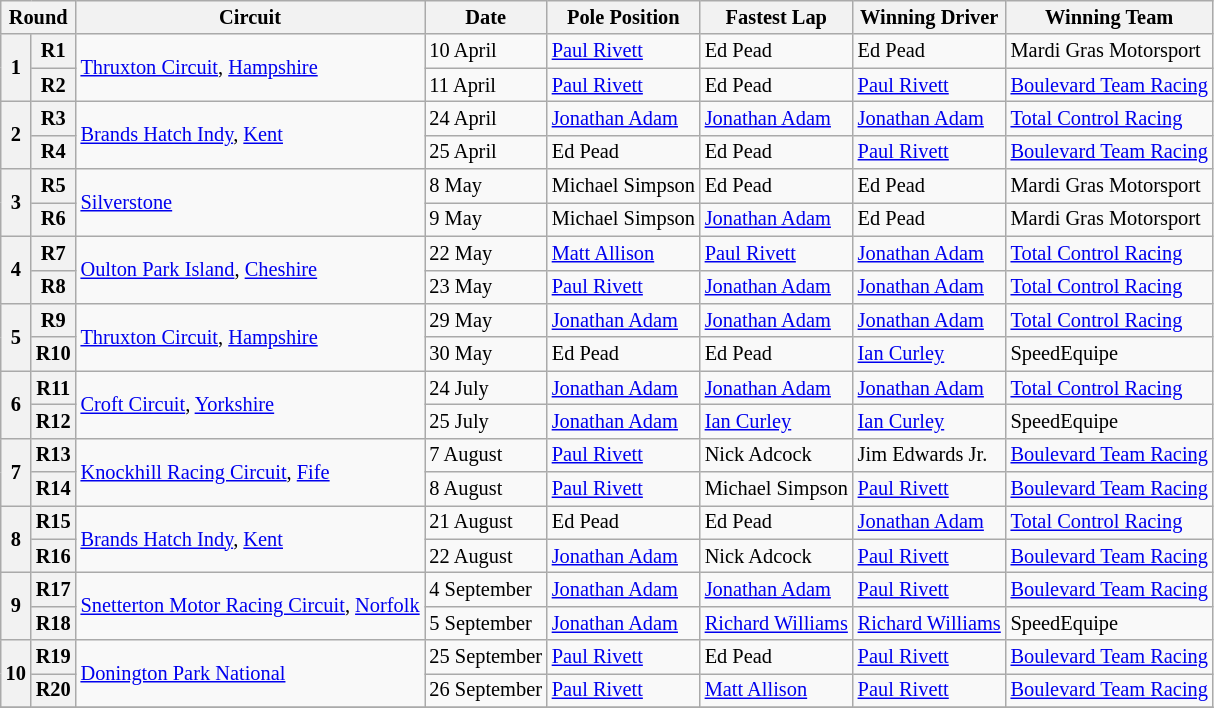<table class="wikitable" style="font-size: 85%">
<tr>
<th colspan=2>Round</th>
<th>Circuit</th>
<th>Date</th>
<th>Pole Position</th>
<th>Fastest Lap</th>
<th>Winning Driver</th>
<th>Winning Team</th>
</tr>
<tr>
<th rowspan=2>1</th>
<th>R1</th>
<td rowspan=2><a href='#'>Thruxton Circuit</a>, <a href='#'>Hampshire</a></td>
<td>10 April</td>
<td> <a href='#'>Paul Rivett</a></td>
<td> Ed Pead</td>
<td> Ed Pead</td>
<td>Mardi Gras Motorsport</td>
</tr>
<tr>
<th>R2</th>
<td>11 April</td>
<td> <a href='#'>Paul Rivett</a></td>
<td> Ed Pead</td>
<td> <a href='#'>Paul Rivett</a></td>
<td><a href='#'>Boulevard Team Racing</a></td>
</tr>
<tr>
<th rowspan=2>2</th>
<th>R3</th>
<td rowspan=2><a href='#'>Brands Hatch Indy</a>, <a href='#'>Kent</a></td>
<td>24 April</td>
<td> <a href='#'>Jonathan Adam</a></td>
<td> <a href='#'>Jonathan Adam</a></td>
<td> <a href='#'>Jonathan Adam</a></td>
<td><a href='#'>Total Control Racing</a></td>
</tr>
<tr>
<th>R4</th>
<td>25 April</td>
<td> Ed Pead</td>
<td> Ed Pead</td>
<td> <a href='#'>Paul Rivett</a></td>
<td><a href='#'>Boulevard Team Racing</a></td>
</tr>
<tr>
<th rowspan=2>3</th>
<th>R5</th>
<td rowspan=2><a href='#'>Silverstone</a></td>
<td>8 May</td>
<td> Michael Simpson</td>
<td> Ed Pead</td>
<td> Ed Pead</td>
<td>Mardi Gras Motorsport</td>
</tr>
<tr>
<th>R6</th>
<td>9 May</td>
<td> Michael Simpson</td>
<td> <a href='#'>Jonathan Adam</a></td>
<td> Ed Pead</td>
<td>Mardi Gras Motorsport</td>
</tr>
<tr>
<th rowspan=2>4</th>
<th>R7</th>
<td rowspan=2><a href='#'>Oulton Park Island</a>, <a href='#'>Cheshire</a></td>
<td>22 May</td>
<td> <a href='#'>Matt Allison</a></td>
<td> <a href='#'>Paul Rivett</a></td>
<td> <a href='#'>Jonathan Adam</a></td>
<td><a href='#'>Total Control Racing</a></td>
</tr>
<tr>
<th>R8</th>
<td>23 May</td>
<td> <a href='#'>Paul Rivett</a></td>
<td> <a href='#'>Jonathan Adam</a></td>
<td> <a href='#'>Jonathan Adam</a></td>
<td><a href='#'>Total Control Racing</a></td>
</tr>
<tr>
<th rowspan=2>5</th>
<th>R9</th>
<td rowspan=2><a href='#'>Thruxton Circuit</a>, <a href='#'>Hampshire</a></td>
<td>29 May</td>
<td> <a href='#'>Jonathan Adam</a></td>
<td> <a href='#'>Jonathan Adam</a></td>
<td> <a href='#'>Jonathan Adam</a></td>
<td><a href='#'>Total Control Racing</a></td>
</tr>
<tr>
<th>R10</th>
<td>30 May</td>
<td> Ed Pead</td>
<td> Ed Pead</td>
<td> <a href='#'>Ian Curley</a></td>
<td>SpeedEquipe</td>
</tr>
<tr>
<th rowspan=2>6</th>
<th>R11</th>
<td rowspan=2><a href='#'>Croft Circuit</a>, <a href='#'>Yorkshire</a></td>
<td>24 July</td>
<td> <a href='#'>Jonathan Adam</a></td>
<td> <a href='#'>Jonathan Adam</a></td>
<td> <a href='#'>Jonathan Adam</a></td>
<td><a href='#'>Total Control Racing</a></td>
</tr>
<tr>
<th>R12</th>
<td>25 July</td>
<td> <a href='#'>Jonathan Adam</a></td>
<td> <a href='#'>Ian Curley</a></td>
<td> <a href='#'>Ian Curley</a></td>
<td>SpeedEquipe</td>
</tr>
<tr>
<th rowspan=2>7</th>
<th>R13</th>
<td rowspan=2><a href='#'>Knockhill Racing Circuit</a>, <a href='#'>Fife</a></td>
<td>7 August</td>
<td> <a href='#'>Paul Rivett</a></td>
<td> Nick Adcock</td>
<td> Jim Edwards Jr.</td>
<td><a href='#'>Boulevard Team Racing</a></td>
</tr>
<tr>
<th>R14</th>
<td>8 August</td>
<td> <a href='#'>Paul Rivett</a></td>
<td> Michael Simpson</td>
<td> <a href='#'>Paul Rivett</a></td>
<td><a href='#'>Boulevard Team Racing</a></td>
</tr>
<tr>
<th rowspan=2>8</th>
<th>R15</th>
<td rowspan=2><a href='#'>Brands Hatch Indy</a>, <a href='#'>Kent</a></td>
<td>21 August</td>
<td> Ed Pead</td>
<td> Ed Pead</td>
<td> <a href='#'>Jonathan Adam</a></td>
<td><a href='#'>Total Control Racing</a></td>
</tr>
<tr>
<th>R16</th>
<td>22 August</td>
<td> <a href='#'>Jonathan Adam</a></td>
<td> Nick Adcock</td>
<td> <a href='#'>Paul Rivett</a></td>
<td><a href='#'>Boulevard Team Racing</a></td>
</tr>
<tr>
<th rowspan=2>9</th>
<th>R17</th>
<td rowspan=2><a href='#'>Snetterton Motor Racing Circuit</a>, <a href='#'>Norfolk</a></td>
<td>4 September</td>
<td> <a href='#'>Jonathan Adam</a></td>
<td> <a href='#'>Jonathan Adam</a></td>
<td> <a href='#'>Paul Rivett</a></td>
<td><a href='#'>Boulevard Team Racing</a></td>
</tr>
<tr>
<th>R18</th>
<td>5 September</td>
<td> <a href='#'>Jonathan Adam</a></td>
<td> <a href='#'>Richard Williams</a></td>
<td> <a href='#'>Richard Williams</a></td>
<td>SpeedEquipe</td>
</tr>
<tr>
<th rowspan=2>10</th>
<th>R19</th>
<td rowspan=2><a href='#'> Donington Park National</a></td>
<td>25 September</td>
<td> <a href='#'>Paul Rivett</a></td>
<td> Ed Pead</td>
<td> <a href='#'>Paul Rivett</a></td>
<td><a href='#'>Boulevard Team Racing</a></td>
</tr>
<tr>
<th>R20</th>
<td>26 September</td>
<td> <a href='#'>Paul Rivett</a></td>
<td> <a href='#'>Matt Allison</a></td>
<td> <a href='#'>Paul Rivett</a></td>
<td><a href='#'>Boulevard Team Racing</a></td>
</tr>
<tr>
</tr>
</table>
